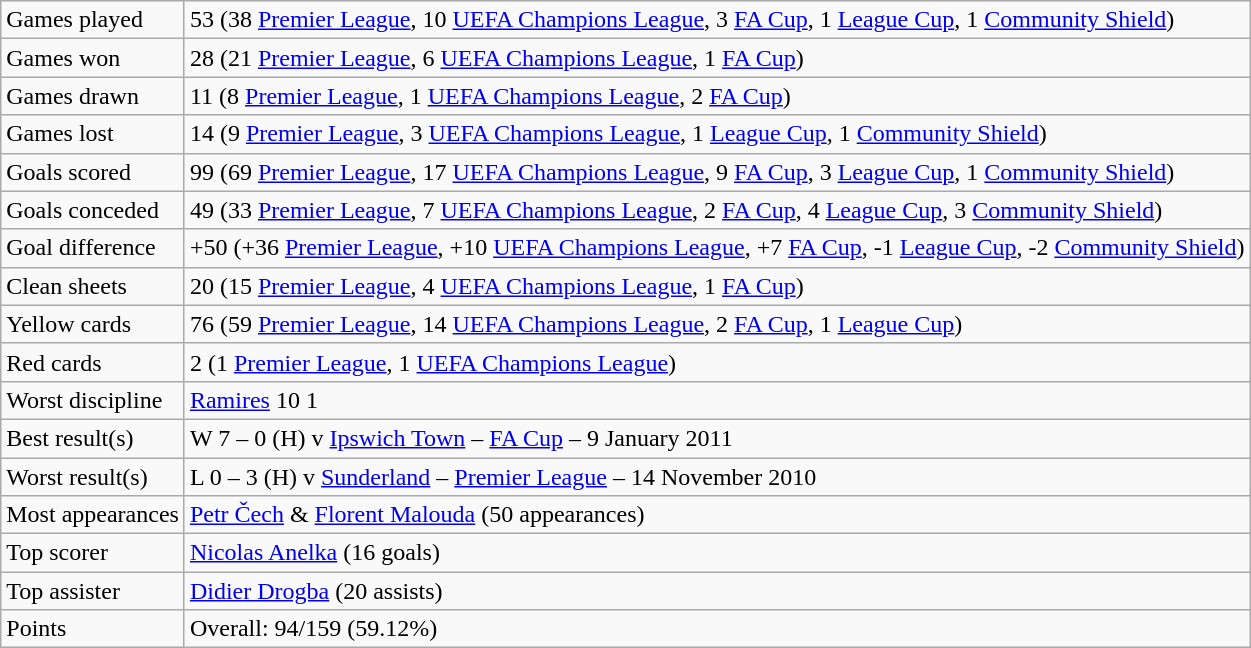<table class="wikitable">
<tr>
<td>Games played</td>
<td>53 (38 <a href='#'>Premier League</a>, 10 <a href='#'>UEFA Champions League</a>, 3 <a href='#'>FA Cup</a>, 1 <a href='#'>League Cup</a>, 1 <a href='#'>Community Shield</a>)</td>
</tr>
<tr>
<td>Games won</td>
<td>28 (21 <a href='#'>Premier League</a>, 6 <a href='#'>UEFA Champions League</a>, 1 <a href='#'>FA Cup</a>)</td>
</tr>
<tr>
<td>Games drawn</td>
<td>11 (8 <a href='#'>Premier League</a>, 1 <a href='#'>UEFA Champions League</a>, 2 <a href='#'>FA Cup</a>)</td>
</tr>
<tr>
<td>Games lost</td>
<td>14 (9 <a href='#'>Premier League</a>, 3 <a href='#'>UEFA Champions League</a>, 1 <a href='#'>League Cup</a>, 1 <a href='#'>Community Shield</a>)</td>
</tr>
<tr>
<td>Goals scored</td>
<td>99 (69 <a href='#'>Premier League</a>, 17 <a href='#'>UEFA Champions League</a>, 9 <a href='#'>FA Cup</a>, 3 <a href='#'>League Cup</a>, 1 <a href='#'>Community Shield</a>)</td>
</tr>
<tr>
<td>Goals conceded</td>
<td>49 (33 <a href='#'>Premier League</a>, 7 <a href='#'>UEFA Champions League</a>, 2 <a href='#'>FA Cup</a>, 4 <a href='#'>League Cup</a>, 3 <a href='#'>Community Shield</a>)</td>
</tr>
<tr>
<td>Goal difference</td>
<td>+50 (+36 <a href='#'>Premier League</a>, +10 <a href='#'>UEFA Champions League</a>, +7 <a href='#'>FA Cup</a>, -1 <a href='#'>League Cup</a>, -2 <a href='#'>Community Shield</a>)</td>
</tr>
<tr>
<td>Clean sheets</td>
<td>20 (15 <a href='#'>Premier League</a>, 4 <a href='#'>UEFA Champions League</a>, 1 <a href='#'>FA Cup</a>)</td>
</tr>
<tr>
<td>Yellow cards</td>
<td>76 (59 <a href='#'>Premier League</a>, 14 <a href='#'>UEFA Champions League</a>, 2 <a href='#'>FA Cup</a>, 1 <a href='#'>League Cup</a>)</td>
</tr>
<tr>
<td>Red cards</td>
<td>2 (1 <a href='#'>Premier League</a>, 1 <a href='#'>UEFA Champions League</a>)</td>
</tr>
<tr>
<td>Worst discipline</td>
<td> <a href='#'>Ramires</a> 10  1 </td>
</tr>
<tr>
<td>Best result(s)</td>
<td>W 7 – 0 (H) v <a href='#'>Ipswich Town</a> – <a href='#'>FA Cup</a> – 9 January 2011</td>
</tr>
<tr>
<td>Worst result(s)</td>
<td>L 0 – 3 (H) v <a href='#'>Sunderland</a> – <a href='#'>Premier League</a> – 14 November 2010</td>
</tr>
<tr>
<td>Most appearances</td>
<td><a href='#'>Petr Čech</a> & <a href='#'>Florent Malouda</a> (50 appearances)</td>
</tr>
<tr>
<td>Top scorer</td>
<td> <a href='#'>Nicolas Anelka</a> (16 goals)</td>
</tr>
<tr>
<td>Top assister</td>
<td> <a href='#'>Didier Drogba</a> (20 assists)</td>
</tr>
<tr>
<td>Points</td>
<td>Overall: 94/159 (59.12%)</td>
</tr>
</table>
